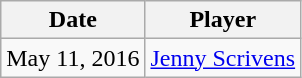<table class="wikitable sortable" style="border:1px solid #999999;">
<tr>
<th>Date</th>
<th>Player</th>
</tr>
<tr>
<td>May 11, 2016</td>
<td><a href='#'>Jenny Scrivens</a></td>
</tr>
</table>
